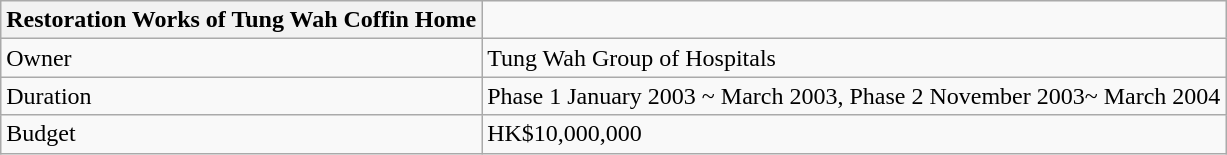<table class="wikitable">
<tr>
<th>Restoration Works of Tung Wah Coffin Home</th>
</tr>
<tr>
<td>Owner</td>
<td>Tung Wah Group of Hospitals</td>
</tr>
<tr>
<td>Duration</td>
<td>Phase 1 January 2003 ~ March 2003, Phase 2 November 2003~ March 2004</td>
</tr>
<tr>
<td>Budget</td>
<td>HK$10,000,000</td>
</tr>
</table>
